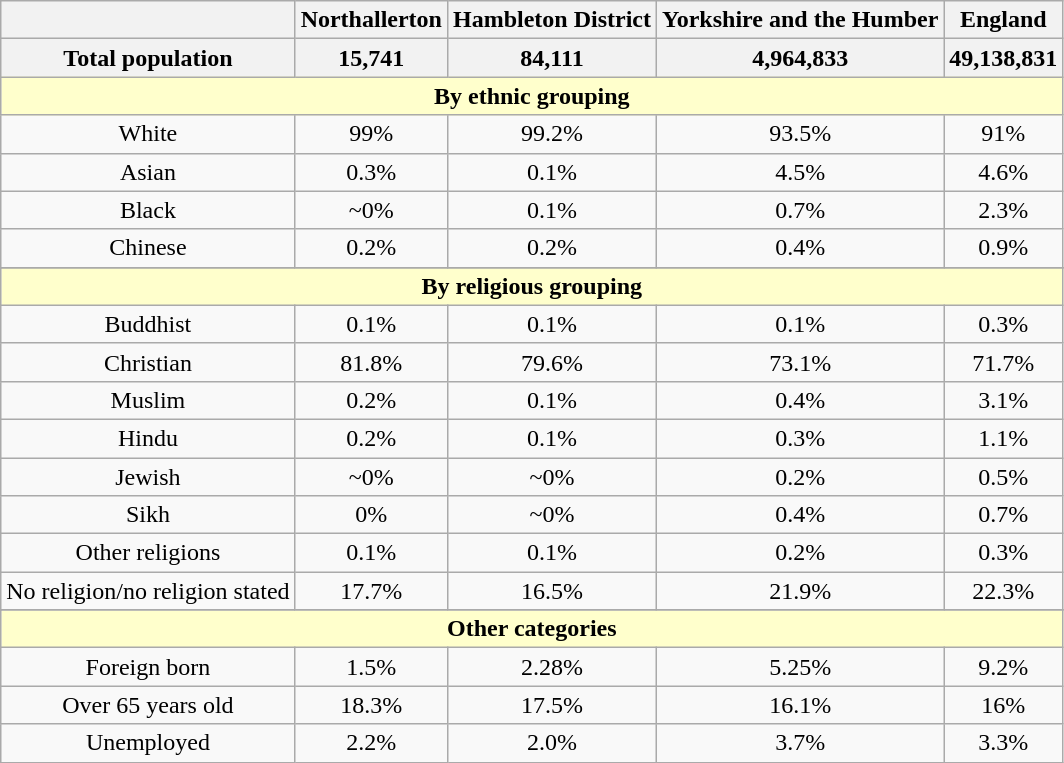<table class="wikitable">
<tr>
<th></th>
<th>Northallerton</th>
<th>Hambleton District</th>
<th>Yorkshire and the Humber</th>
<th>England</th>
</tr>
<tr>
<th>Total population</th>
<th>15,741</th>
<th>84,111</th>
<th>4,964,833</th>
<th>49,138,831</th>
</tr>
<tr>
<th colspan="5" style="background:#FFFFCC;">By ethnic grouping</th>
</tr>
<tr style="text-align:center;">
<td>White</td>
<td>99%</td>
<td>99.2%</td>
<td>93.5%</td>
<td>91%</td>
</tr>
<tr style="text-align:center;">
<td>Asian</td>
<td>0.3%</td>
<td>0.1%</td>
<td>4.5%</td>
<td>4.6%</td>
</tr>
<tr style="text-align:center;">
<td>Black</td>
<td>~0%</td>
<td>0.1%</td>
<td>0.7%</td>
<td>2.3%</td>
</tr>
<tr style="text-align:center;">
<td>Chinese</td>
<td>0.2%</td>
<td>0.2%</td>
<td>0.4%</td>
<td>0.9%</td>
</tr>
<tr style="text-align:center;">
</tr>
<tr>
<th colspan="5" style="background:#FFFFCC;">By religious grouping</th>
</tr>
<tr style="text-align:center;">
<td>Buddhist</td>
<td>0.1%</td>
<td>0.1%</td>
<td>0.1%</td>
<td>0.3%</td>
</tr>
<tr style="text-align:center;">
<td>Christian</td>
<td>81.8%</td>
<td>79.6%</td>
<td>73.1%</td>
<td>71.7%</td>
</tr>
<tr style="text-align:center;">
<td>Muslim</td>
<td>0.2%</td>
<td>0.1%</td>
<td>0.4%</td>
<td>3.1%</td>
</tr>
<tr style="text-align:center;">
<td>Hindu</td>
<td>0.2%</td>
<td>0.1%</td>
<td>0.3%</td>
<td>1.1%</td>
</tr>
<tr style="text-align:center;">
<td>Jewish</td>
<td>~0%</td>
<td>~0%</td>
<td>0.2%</td>
<td>0.5%</td>
</tr>
<tr style="text-align:center;">
<td>Sikh</td>
<td>0%</td>
<td>~0%</td>
<td>0.4%</td>
<td>0.7%</td>
</tr>
<tr style="text-align:center;">
<td>Other religions</td>
<td>0.1%</td>
<td>0.1%</td>
<td>0.2%</td>
<td>0.3%</td>
</tr>
<tr style="text-align:center;">
<td>No religion/no religion stated</td>
<td>17.7%</td>
<td>16.5%</td>
<td>21.9%</td>
<td>22.3%</td>
</tr>
<tr style="text-align:center;">
</tr>
<tr>
<th colspan="5" style="background:#FFFFCC;">Other categories</th>
</tr>
<tr style="text-align:center;">
<td>Foreign born</td>
<td>1.5%</td>
<td>2.28%</td>
<td>5.25%</td>
<td>9.2%</td>
</tr>
<tr style="text-align:center;">
<td>Over 65 years old</td>
<td>18.3%</td>
<td>17.5%</td>
<td>16.1%</td>
<td>16%</td>
</tr>
<tr style="text-align:center;">
<td>Unemployed</td>
<td>2.2%</td>
<td>2.0%</td>
<td>3.7%</td>
<td>3.3%</td>
</tr>
</table>
